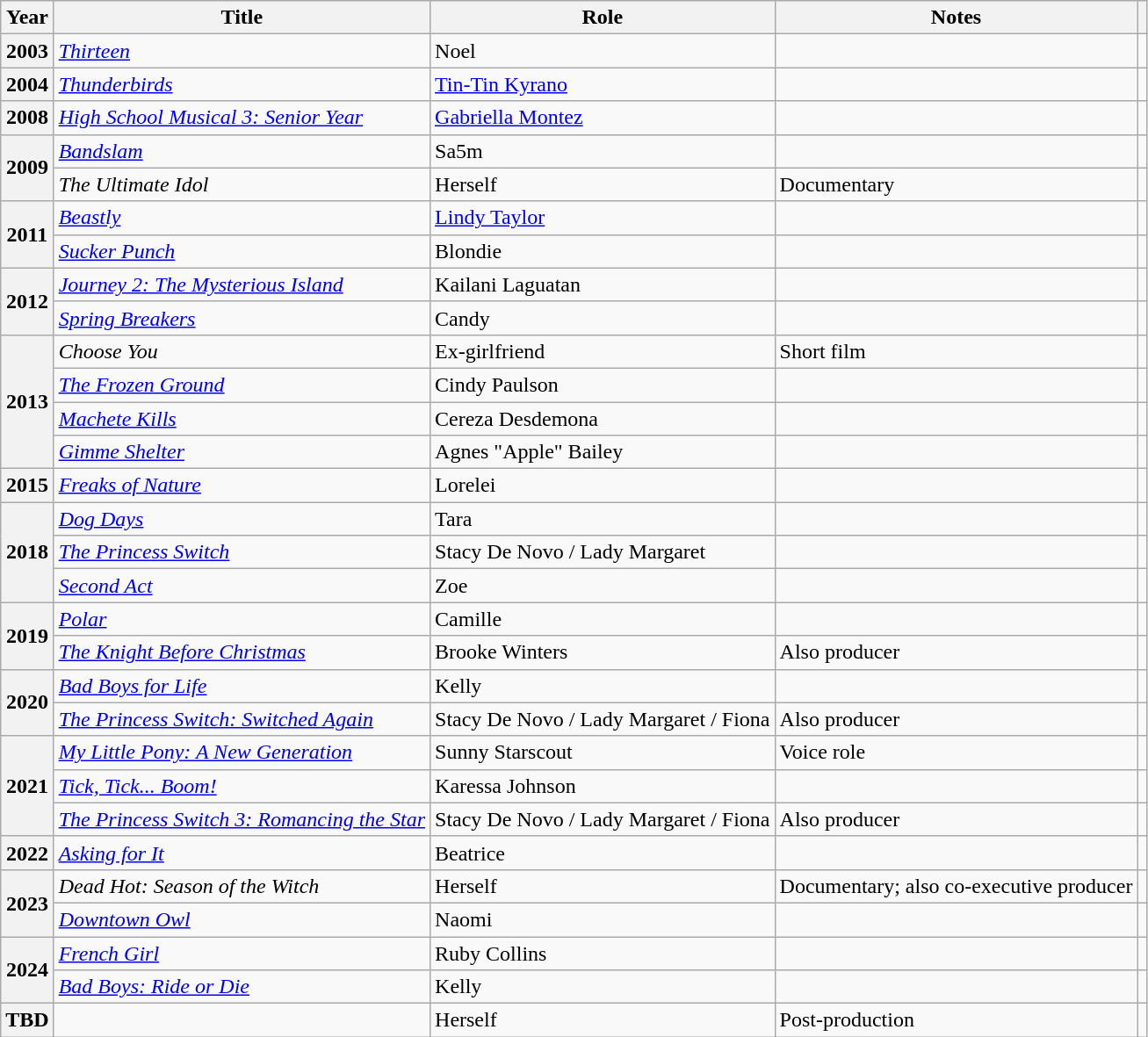<table class="wikitable plainrowheaders sortable">
<tr>
<th scope="col">Year</th>
<th scope="col">Title</th>
<th scope="col">Role</th>
<th scope="col" class="unsortable">Notes</th>
<th scope="col" class="unsortable"></th>
</tr>
<tr>
<th scope="row">2003</th>
<td><em><a href='#'>Thirteen</a></em></td>
<td>Noel</td>
<td></td>
<td></td>
</tr>
<tr>
<th scope="row">2004</th>
<td><em><a href='#'>Thunderbirds</a></em></td>
<td><a href='#'>Tin-Tin Kyrano</a></td>
<td></td>
<td></td>
</tr>
<tr>
<th scope="row">2008</th>
<td><em><a href='#'>High School Musical 3: Senior Year</a></em></td>
<td><a href='#'>Gabriella Montez</a></td>
<td></td>
<td></td>
</tr>
<tr>
<th rowspan="2" scope="row">2009</th>
<td><em><a href='#'>Bandslam</a></em></td>
<td>Sa5m</td>
<td></td>
<td></td>
</tr>
<tr>
<td><em>The Ultimate Idol</em></td>
<td>Herself</td>
<td>Documentary</td>
<td></td>
</tr>
<tr>
<th rowspan="2" scope="row">2011</th>
<td><em><a href='#'>Beastly</a></em></td>
<td><a href='#'>Lindy Taylor</a></td>
<td></td>
<td></td>
</tr>
<tr>
<td><em><a href='#'>Sucker Punch</a></em></td>
<td>Blondie</td>
<td></td>
<td></td>
</tr>
<tr>
<th rowspan="2" scope="row">2012</th>
<td><em><a href='#'>Journey 2: The Mysterious Island</a></em></td>
<td>Kailani Laguatan</td>
<td></td>
<td></td>
</tr>
<tr>
<td><em><a href='#'>Spring Breakers</a></em></td>
<td>Candy</td>
<td></td>
<td></td>
</tr>
<tr>
<th rowspan="4" scope="row">2013</th>
<td><em>Choose You</em></td>
<td>Ex-girlfriend</td>
<td>Short film</td>
<td></td>
</tr>
<tr>
<td><em><a href='#'>The Frozen Ground</a></em></td>
<td>Cindy Paulson</td>
<td></td>
<td></td>
</tr>
<tr>
<td><em><a href='#'>Machete Kills</a></em></td>
<td>Cereza Desdemona</td>
<td></td>
<td></td>
</tr>
<tr>
<td><em><a href='#'>Gimme Shelter</a></em></td>
<td>Agnes "Apple" Bailey</td>
<td></td>
<td></td>
</tr>
<tr>
<th scope="row">2015</th>
<td><em><a href='#'>Freaks of Nature</a></em></td>
<td>Lorelei</td>
<td></td>
<td></td>
</tr>
<tr>
<th rowspan="3" scope="row">2018</th>
<td><em><a href='#'>Dog Days</a></em></td>
<td>Tara</td>
<td></td>
<td></td>
</tr>
<tr>
<td><em><a href='#'>The Princess Switch</a></em></td>
<td>Stacy De Novo / Lady Margaret</td>
<td></td>
<td></td>
</tr>
<tr>
<td><em><a href='#'>Second Act</a></em></td>
<td>Zoe</td>
<td></td>
<td></td>
</tr>
<tr>
<th rowspan="2" scope="row">2019</th>
<td><em><a href='#'>Polar</a></em></td>
<td>Camille</td>
<td></td>
<td></td>
</tr>
<tr>
<td><em><a href='#'>The Knight Before Christmas</a></em></td>
<td>Brooke Winters</td>
<td>Also producer</td>
<td></td>
</tr>
<tr>
<th rowspan="2" scope="row">2020</th>
<td><em><a href='#'>Bad Boys for Life</a></em></td>
<td>Kelly</td>
<td></td>
<td></td>
</tr>
<tr>
<td><em><a href='#'>The Princess Switch: Switched Again</a></em></td>
<td>Stacy De Novo / Lady Margaret / Fiona</td>
<td>Also producer</td>
<td></td>
</tr>
<tr>
<th rowspan="3" scope="row">2021</th>
<td><em><a href='#'>My Little Pony: A New Generation</a></em></td>
<td>Sunny Starscout</td>
<td>Voice role</td>
<td></td>
</tr>
<tr>
<td><em><a href='#'>Tick, Tick... Boom!</a></em></td>
<td>Karessa Johnson</td>
<td></td>
<td></td>
</tr>
<tr>
<td><em><a href='#'>The Princess Switch 3: Romancing the Star</a></em></td>
<td>Stacy De Novo / Lady Margaret / Fiona</td>
<td>Also producer</td>
<td></td>
</tr>
<tr>
<th scope="row">2022</th>
<td><em><a href='#'>Asking for It</a></em></td>
<td>Beatrice</td>
<td></td>
<td></td>
</tr>
<tr>
<th rowspan="2" scope="row">2023</th>
<td><em>Dead Hot: Season of the Witch</em></td>
<td>Herself</td>
<td>Documentary; also co-executive producer</td>
<td></td>
</tr>
<tr>
<td><em><a href='#'>Downtown Owl</a></em></td>
<td>Naomi</td>
<td></td>
<td></td>
</tr>
<tr>
<th rowspan="2" scope="row">2024</th>
<td><em><a href='#'>French Girl</a></em></td>
<td>Ruby Collins</td>
<td></td>
<td></td>
</tr>
<tr>
<td><em><a href='#'>Bad Boys: Ride or Die</a></em></td>
<td>Kelly</td>
<td></td>
<td></td>
</tr>
<tr>
<th scope="row">TBD</th>
<td></td>
<td>Herself</td>
<td>Post-production</td>
<td><br></td>
</tr>
</table>
